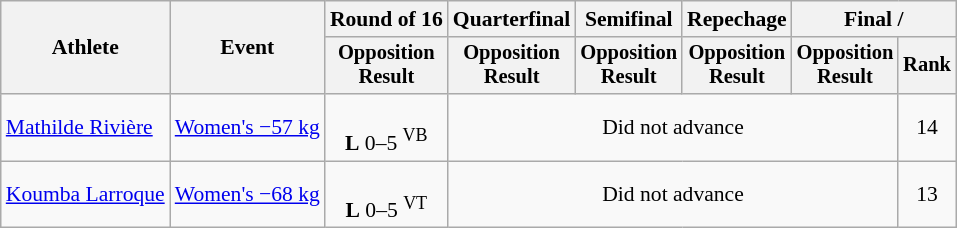<table class="wikitable" style="font-size:90%">
<tr>
<th rowspan=2>Athlete</th>
<th rowspan=2>Event</th>
<th>Round of 16</th>
<th>Quarterfinal</th>
<th>Semifinal</th>
<th>Repechage</th>
<th colspan=2>Final / </th>
</tr>
<tr style="font-size: 95%">
<th>Opposition<br>Result</th>
<th>Opposition<br>Result</th>
<th>Opposition<br>Result</th>
<th>Opposition<br>Result</th>
<th>Opposition<br>Result</th>
<th>Rank</th>
</tr>
<tr align=center>
<td align=left><a href='#'>Mathilde Rivière</a></td>
<td align=left><a href='#'>Women's −57 kg</a></td>
<td><br><strong>L</strong> 0–5 <sup>VB</sup></td>
<td colspan=4>Did not advance</td>
<td>14</td>
</tr>
<tr align=center>
<td align=left><a href='#'>Koumba Larroque</a></td>
<td align=left><a href='#'>Women's −68 kg</a></td>
<td><br><strong>L</strong> 0–5 <sup>VT</sup></td>
<td colspan=4>Did not advance</td>
<td>13</td>
</tr>
</table>
